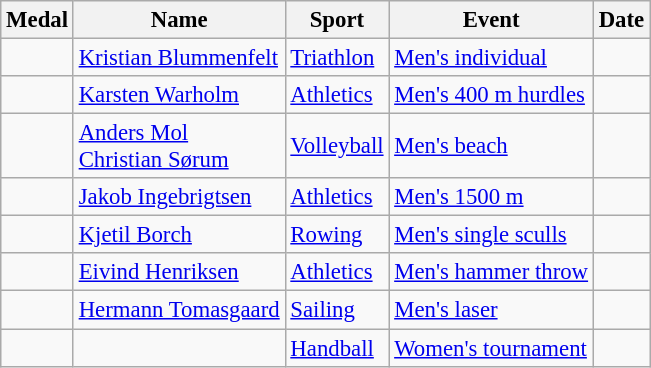<table class="wikitable sortable" style="font-size: 95%;">
<tr>
<th>Medal</th>
<th>Name</th>
<th>Sport</th>
<th>Event</th>
<th>Date</th>
</tr>
<tr>
<td></td>
<td><a href='#'>Kristian Blummenfelt</a></td>
<td><a href='#'>Triathlon</a></td>
<td><a href='#'>Men's individual</a></td>
<td></td>
</tr>
<tr>
<td></td>
<td><a href='#'>Karsten Warholm</a></td>
<td><a href='#'>Athletics</a></td>
<td><a href='#'>Men's 400 m hurdles</a></td>
<td></td>
</tr>
<tr>
<td></td>
<td><a href='#'>Anders Mol</a><br><a href='#'>Christian Sørum</a></td>
<td><a href='#'>Volleyball</a></td>
<td><a href='#'>Men's beach</a></td>
<td></td>
</tr>
<tr>
<td></td>
<td><a href='#'>Jakob Ingebrigtsen</a></td>
<td><a href='#'>Athletics</a></td>
<td><a href='#'>Men's 1500 m</a></td>
<td></td>
</tr>
<tr>
<td></td>
<td><a href='#'>Kjetil Borch</a></td>
<td><a href='#'>Rowing</a></td>
<td><a href='#'>Men's single sculls</a></td>
<td></td>
</tr>
<tr>
<td></td>
<td><a href='#'>Eivind Henriksen</a></td>
<td><a href='#'>Athletics</a></td>
<td><a href='#'>Men's hammer throw</a></td>
<td></td>
</tr>
<tr>
<td></td>
<td><a href='#'>Hermann Tomasgaard</a></td>
<td><a href='#'>Sailing</a></td>
<td><a href='#'>Men's laser</a></td>
<td></td>
</tr>
<tr>
<td></td>
<td></td>
<td><a href='#'>Handball</a></td>
<td><a href='#'>Women's tournament</a></td>
<td></td>
</tr>
</table>
